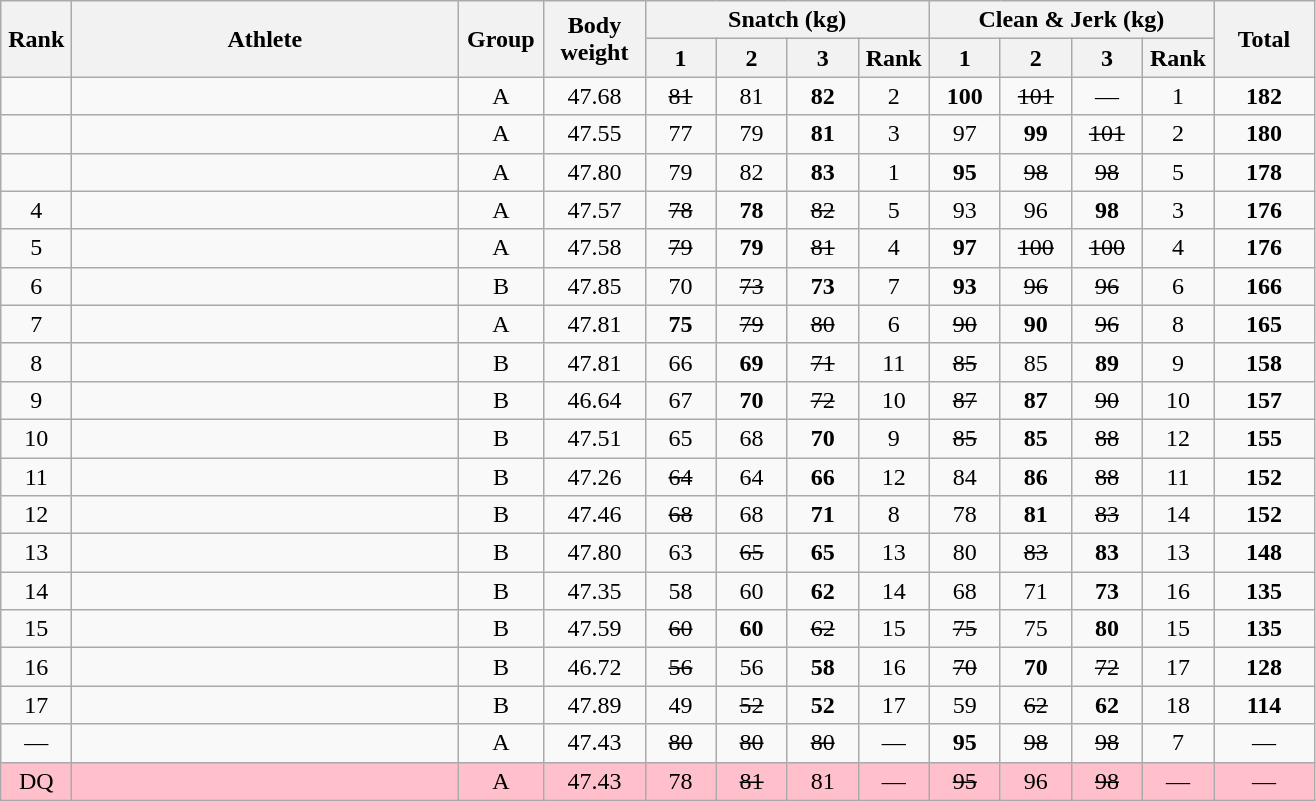<table class = "wikitable" style="text-align:center;">
<tr>
<th rowspan=2 width=40>Rank</th>
<th rowspan=2 width=250>Athlete</th>
<th rowspan=2 width=50>Group</th>
<th rowspan=2 width=60>Body weight</th>
<th colspan=4>Snatch (kg)</th>
<th colspan=4>Clean & Jerk (kg)</th>
<th rowspan=2 width=60>Total</th>
</tr>
<tr>
<th width=40>1</th>
<th width=40>2</th>
<th width=40>3</th>
<th width=40>Rank</th>
<th width=40>1</th>
<th width=40>2</th>
<th width=40>3</th>
<th width=40>Rank</th>
</tr>
<tr>
<td></td>
<td align=left></td>
<td>A</td>
<td>47.68</td>
<td><s>81</s></td>
<td>81</td>
<td><strong>82</strong></td>
<td>2</td>
<td><strong>100</strong></td>
<td><s>101</s></td>
<td>—</td>
<td>1</td>
<td><strong>182</strong></td>
</tr>
<tr>
<td></td>
<td align=left></td>
<td>A</td>
<td>47.55</td>
<td>77</td>
<td>79</td>
<td><strong>81</strong></td>
<td>3</td>
<td>97</td>
<td><strong>99</strong></td>
<td><s>101</s></td>
<td>2</td>
<td><strong>180</strong></td>
</tr>
<tr>
<td></td>
<td align=left></td>
<td>A</td>
<td>47.80</td>
<td>79</td>
<td>82</td>
<td><strong>83</strong></td>
<td>1</td>
<td><strong>95</strong></td>
<td><s>98</s></td>
<td><s>98</s></td>
<td>5</td>
<td><strong>178</strong></td>
</tr>
<tr>
<td>4</td>
<td align=left></td>
<td>A</td>
<td>47.57</td>
<td><s>78</s></td>
<td><strong>78</strong></td>
<td><s>82</s></td>
<td>5</td>
<td>93</td>
<td>96</td>
<td><strong>98</strong></td>
<td>3</td>
<td><strong>176</strong></td>
</tr>
<tr>
<td>5</td>
<td align=left></td>
<td>A</td>
<td>47.58</td>
<td><s>79</s></td>
<td><strong>79</strong></td>
<td><s>81</s></td>
<td>4</td>
<td><strong>97</strong></td>
<td><s>100</s></td>
<td><s>100</s></td>
<td>4</td>
<td><strong>176</strong></td>
</tr>
<tr>
<td>6</td>
<td align=left></td>
<td>B</td>
<td>47.85</td>
<td>70</td>
<td><s>73</s></td>
<td><strong>73</strong></td>
<td>7</td>
<td><strong>93</strong></td>
<td><s>96</s></td>
<td><s>96</s></td>
<td>6</td>
<td><strong>166</strong></td>
</tr>
<tr>
<td>7</td>
<td align=left></td>
<td>A</td>
<td>47.81</td>
<td><strong>75</strong></td>
<td><s>79</s></td>
<td><s>80</s></td>
<td>6</td>
<td><s>90</s></td>
<td><strong>90</strong></td>
<td><s>96</s></td>
<td>8</td>
<td><strong>165</strong></td>
</tr>
<tr>
<td>8</td>
<td align=left></td>
<td>B</td>
<td>47.81</td>
<td>66</td>
<td><strong>69</strong></td>
<td><s>71</s></td>
<td>11</td>
<td><s>85</s></td>
<td>85</td>
<td><strong>89</strong></td>
<td>9</td>
<td><strong>158</strong></td>
</tr>
<tr>
<td>9</td>
<td align=left></td>
<td>B</td>
<td>46.64</td>
<td>67</td>
<td><strong>70</strong></td>
<td><s>72</s></td>
<td>10</td>
<td><s>87</s></td>
<td><strong>87</strong></td>
<td><s>90</s></td>
<td>10</td>
<td><strong>157</strong></td>
</tr>
<tr>
<td>10</td>
<td align=left></td>
<td>B</td>
<td>47.51</td>
<td>65</td>
<td>68</td>
<td><strong>70</strong></td>
<td>9</td>
<td><s>85</s></td>
<td><strong>85</strong></td>
<td><s>88</s></td>
<td>12</td>
<td><strong>155</strong></td>
</tr>
<tr>
<td>11</td>
<td align=left></td>
<td>B</td>
<td>47.26</td>
<td><s>64</s></td>
<td>64</td>
<td><strong>66</strong></td>
<td>12</td>
<td>84</td>
<td><strong>86</strong></td>
<td><s>88</s></td>
<td>11</td>
<td><strong>152</strong></td>
</tr>
<tr>
<td>12</td>
<td align=left></td>
<td>B</td>
<td>47.46</td>
<td><s>68</s></td>
<td>68</td>
<td><strong>71</strong></td>
<td>8</td>
<td>78</td>
<td><strong>81</strong></td>
<td><s>83</s></td>
<td>14</td>
<td><strong>152</strong></td>
</tr>
<tr>
<td>13</td>
<td align=left></td>
<td>B</td>
<td>47.80</td>
<td>63</td>
<td><s>65</s></td>
<td><strong>65</strong></td>
<td>13</td>
<td>80</td>
<td><s>83</s></td>
<td><strong>83</strong></td>
<td>13</td>
<td><strong>148</strong></td>
</tr>
<tr>
<td>14</td>
<td align=left></td>
<td>B</td>
<td>47.35</td>
<td>58</td>
<td>60</td>
<td><strong>62</strong></td>
<td>14</td>
<td>68</td>
<td>71</td>
<td><strong>73</strong></td>
<td>16</td>
<td><strong>135</strong></td>
</tr>
<tr>
<td>15</td>
<td align=left></td>
<td>B</td>
<td>47.59</td>
<td><s>60</s></td>
<td><strong>60</strong></td>
<td><s>62</s></td>
<td>15</td>
<td><s>75</s></td>
<td>75</td>
<td><strong>80</strong></td>
<td>15</td>
<td><strong>135</strong></td>
</tr>
<tr>
<td>16</td>
<td align=left></td>
<td>B</td>
<td>46.72</td>
<td><s>56</s></td>
<td>56</td>
<td><strong>58</strong></td>
<td>16</td>
<td><s>70</s></td>
<td><strong>70</strong></td>
<td><s>72</s></td>
<td>17</td>
<td><strong>128</strong></td>
</tr>
<tr>
<td>17</td>
<td align=left></td>
<td>B</td>
<td>47.89</td>
<td>49</td>
<td><s>52</s></td>
<td><strong>52</strong></td>
<td>17</td>
<td>59</td>
<td><s>62</s></td>
<td><strong>62</strong></td>
<td>18</td>
<td><strong>114</strong></td>
</tr>
<tr>
<td>—</td>
<td align=left></td>
<td>A</td>
<td>47.43</td>
<td><s>80</s></td>
<td><s>80</s></td>
<td><s>80</s></td>
<td>—</td>
<td><strong>95</strong></td>
<td><s>98</s></td>
<td><s>98</s></td>
<td>7</td>
<td>—</td>
</tr>
<tr bgcolor=pink>
<td>DQ</td>
<td align=left></td>
<td>A</td>
<td>47.43</td>
<td>78</td>
<td><s>81</s></td>
<td>81</td>
<td>—</td>
<td><s>95</s></td>
<td>96</td>
<td><s>98</s></td>
<td>—</td>
<td>—</td>
</tr>
</table>
